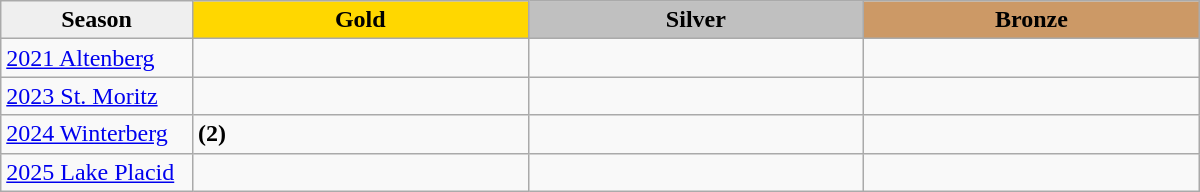<table class="wikitable sortable" style="width:800px;">
<tr>
<th style="width:16%; background:#efefef;">Season</th>
<th style="width:28%; background:gold">Gold</th>
<th style="width:28%; background:silver">Silver</th>
<th style="width:28%; background:#CC9966">Bronze</th>
</tr>
<tr>
<td><a href='#'>2021 Altenberg</a></td>
<td></td>
<td></td>
<td></td>
</tr>
<tr>
<td><a href='#'>2023 St. Moritz</a></td>
<td></td>
<td></td>
<td></td>
</tr>
<tr>
<td><a href='#'>2024 Winterberg</a></td>
<td> <strong>(2)</strong></td>
<td></td>
<td></td>
</tr>
<tr>
<td><a href='#'>2025 Lake Placid</a></td>
<td></td>
<td></td>
<td></td>
</tr>
</table>
